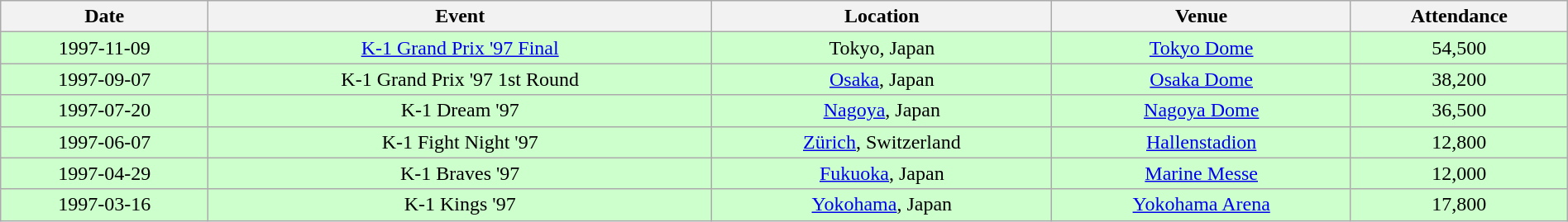<table class="wikitable" style="width:100%; text-align:center">
<tr>
<th>Date</th>
<th>Event</th>
<th>Location</th>
<th>Venue</th>
<th>Attendance</th>
</tr>
<tr style="background:#CCFFCC">
<td>1997-11-09</td>
<td><a href='#'>K-1 Grand Prix '97 Final</a></td>
<td> Tokyo, Japan</td>
<td><a href='#'>Tokyo Dome</a></td>
<td>54,500</td>
</tr>
<tr style="background:#CCFFCC">
<td>1997-09-07</td>
<td>K-1 Grand Prix '97 1st Round</td>
<td> <a href='#'>Osaka</a>, Japan</td>
<td><a href='#'>Osaka Dome</a></td>
<td>38,200</td>
</tr>
<tr style="background:#CCFFCC">
<td>1997-07-20</td>
<td>K-1 Dream '97</td>
<td> <a href='#'>Nagoya</a>, Japan</td>
<td><a href='#'>Nagoya Dome</a></td>
<td>36,500</td>
</tr>
<tr style="background:#CCFFCC">
<td>1997-06-07</td>
<td>K-1 Fight Night '97</td>
<td> <a href='#'>Zürich</a>, Switzerland</td>
<td><a href='#'>Hallenstadion</a></td>
<td>12,800</td>
</tr>
<tr style="background:#CCFFCC">
<td>1997-04-29</td>
<td>K-1 Braves '97</td>
<td> <a href='#'>Fukuoka</a>, Japan</td>
<td><a href='#'>Marine Messe</a></td>
<td>12,000</td>
</tr>
<tr style="background:#CCFFCC">
<td>1997-03-16</td>
<td>K-1 Kings '97</td>
<td> <a href='#'>Yokohama</a>, Japan</td>
<td><a href='#'>Yokohama Arena</a></td>
<td>17,800</td>
</tr>
</table>
